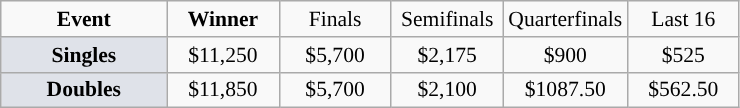<table class=wikitable style="font-size:90%;text-align:center">
<tr>
<td style="width:104px;"><strong>Event</strong></td>
<td style="width:68px;"><strong>Winner</strong></td>
<td style="width:68px;">Finals</td>
<td style="width:68px;">Semifinals</td>
<td style="width:68px;">Quarterfinals</td>
<td style="width:68px;">Last 16</td>
</tr>
<tr>
<td style="background:#dfe2e9;"><strong>Singles</strong></td>
<td>$11,250</td>
<td>$5,700</td>
<td>$2,175</td>
<td>$900</td>
<td>$525</td>
</tr>
<tr>
<td style="background:#dfe2e9;"><strong>Doubles</strong></td>
<td>$11,850</td>
<td>$5,700</td>
<td>$2,100</td>
<td>$1087.50</td>
<td>$562.50</td>
</tr>
</table>
